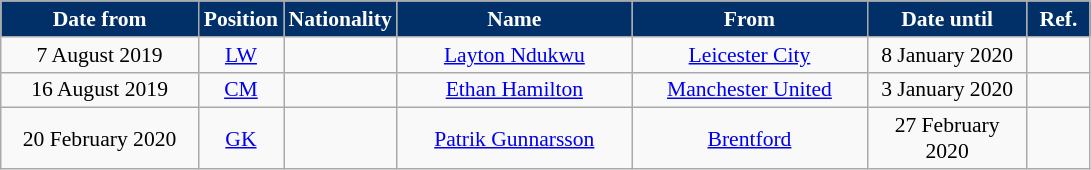<table class="wikitable"  style="text-align:center; font-size:90%; ">
<tr>
<th style="background:#003067; color:#FFFFFF; width:125px;">Date from</th>
<th style="background:#003067; color:#FFFFFF; width:50px;">Position</th>
<th style="background:#003067; color:#FFFFFF; width:50px;">Nationality</th>
<th style="background:#003067; color:#FFFFFF; width:150px;">Name</th>
<th style="background:#003067; color:#FFFFFF; width:150px;">From</th>
<th style="background:#003067; color:#FFFFFF; width:100px;">Date until</th>
<th style="background:#003067; color:#FFFFFF; width:35px;">Ref.</th>
</tr>
<tr>
<td>7 August 2019</td>
<td><a href='#'>LW</a></td>
<td></td>
<td><a href='#'>Layton Ndukwu</a></td>
<td> <a href='#'>Leicester City</a></td>
<td>8 January 2020</td>
<td></td>
</tr>
<tr>
<td>16 August 2019</td>
<td><a href='#'>CM</a></td>
<td></td>
<td><a href='#'>Ethan Hamilton</a></td>
<td> <a href='#'>Manchester United</a></td>
<td>3 January 2020</td>
<td></td>
</tr>
<tr>
<td>20 February 2020</td>
<td><a href='#'>GK</a></td>
<td></td>
<td><a href='#'>Patrik Gunnarsson</a></td>
<td> <a href='#'>Brentford</a></td>
<td>27 February 2020</td>
<td></td>
</tr>
</table>
